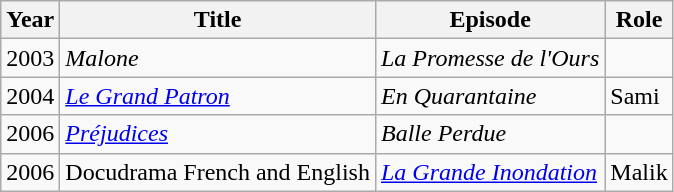<table class="wikitable sortable">
<tr align="center">
<th>Year</th>
<th>Title</th>
<th>Episode</th>
<th>Role</th>
</tr>
<tr>
<td>2003</td>
<td><em>Malone</em></td>
<td><em>La Promesse de l'Ours</em></td>
<td></td>
</tr>
<tr>
<td>2004</td>
<td><em><a href='#'>Le Grand Patron</a></em></td>
<td><em>En Quarantaine</em></td>
<td>Sami</td>
</tr>
<tr>
<td>2006</td>
<td><em><a href='#'>Préjudices</a></em></td>
<td><em>Balle Perdue</em></td>
<td></td>
</tr>
<tr>
<td>2006</td>
<td>Docudrama French and English</td>
<td><em><a href='#'>La Grande Inondation</a></em></td>
<td>Malik</td>
</tr>
</table>
